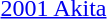<table>
<tr>
<td><a href='#'>2001 Akita</a></td>
<td></td>
<td></td>
<td></td>
</tr>
</table>
